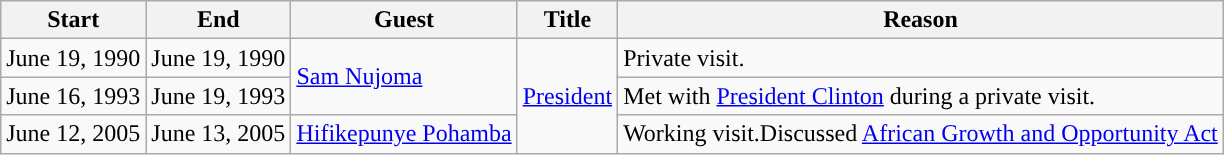<table class="wikitable sortable">
<tr>
<th>Start</th>
<th>End</th>
<th>Guest</th>
<th>Title</th>
<th>Reason</th>
</tr>
<tr>
<td>June 19, 1990</td>
<td>June 19, 1990</td>
<td rowspan=2><a href='#'>Sam Nujoma</a></td>
<td rowspan=3><a href='#'>President</a></td>
<td>Private visit.</td>
</tr>
<tr>
<td>June 16, 1993</td>
<td>June 19, 1993</td>
<td>Met with <a href='#'>President Clinton</a> during a private visit.</td>
</tr>
<tr>
<td>June 12, 2005</td>
<td>June 13, 2005</td>
<td><a href='#'>Hifikepunye Pohamba</a></td>
<td>Working visit.Discussed <a href='#'>African Growth and Opportunity Act</a></td>
</tr>
</table>
